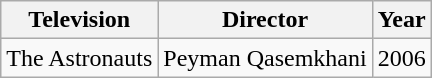<table class="wikitable">
<tr>
<th>Television</th>
<th>Director</th>
<th>Year</th>
</tr>
<tr>
<td>The Astronauts</td>
<td>Peyman Qasemkhani</td>
<td>2006</td>
</tr>
</table>
